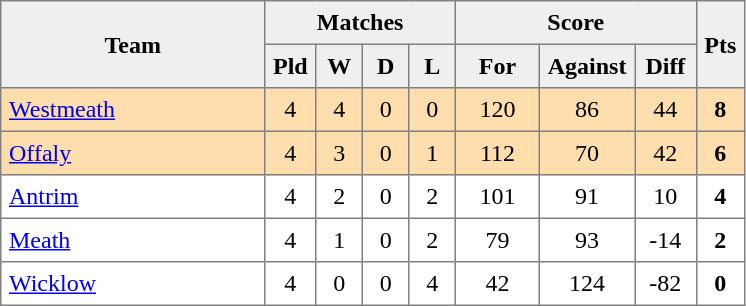<table style=border-collapse:collapse border=1 cellspacing=0 cellpadding=5>
<tr align=center bgcolor=#efefef>
<th rowspan=2 width=165>Team</th>
<th colspan=4>Matches</th>
<th colspan=3>Score</th>
<th rowspan=2width=20>Pts</th>
</tr>
<tr align=center bgcolor=#efefef>
<th width=20>Pld</th>
<th width=20>W</th>
<th width=20>D</th>
<th width=20>L</th>
<th width=45>For</th>
<th width=45>Against</th>
<th width=30>Diff</th>
</tr>
<tr align=center style="background:#FFDEAD;">
<td style="text-align:left;"> <a href='#'>Westmeath</a></td>
<td>4</td>
<td>4</td>
<td>0</td>
<td>0</td>
<td>120</td>
<td>86</td>
<td>44</td>
<td><strong>8</strong></td>
</tr>
<tr align=center style="background:#FFDEAD;">
<td style="text-align:left;"> <a href='#'>Offaly</a></td>
<td>4</td>
<td>3</td>
<td>0</td>
<td>1</td>
<td>112</td>
<td>70</td>
<td>42</td>
<td><strong>6</strong></td>
</tr>
<tr align=center>
<td style="text-align:left;"> <a href='#'>Antrim</a></td>
<td>4</td>
<td>2</td>
<td>0</td>
<td>2</td>
<td>101</td>
<td>91</td>
<td>10</td>
<td><strong>4</strong></td>
</tr>
<tr align=center>
<td style="text-align:left;"> <a href='#'>Meath</a></td>
<td>4</td>
<td>1</td>
<td>0</td>
<td>2</td>
<td>79</td>
<td>93</td>
<td>-14</td>
<td><strong>2</strong></td>
</tr>
<tr align=center>
<td style="text-align:left;"> <a href='#'>Wicklow</a></td>
<td>4</td>
<td>0</td>
<td>0</td>
<td>4</td>
<td>42</td>
<td>124</td>
<td>-82</td>
<td><strong>0</strong></td>
</tr>
</table>
